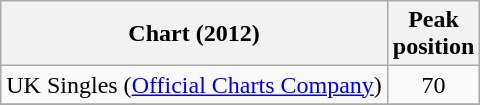<table class="wikitable sortable">
<tr>
<th>Chart (2012)</th>
<th>Peak<br>position</th>
</tr>
<tr>
<td>UK Singles (<a href='#'>Official Charts Company</a>)</td>
<td style="text-align:center;">70</td>
</tr>
<tr>
</tr>
</table>
